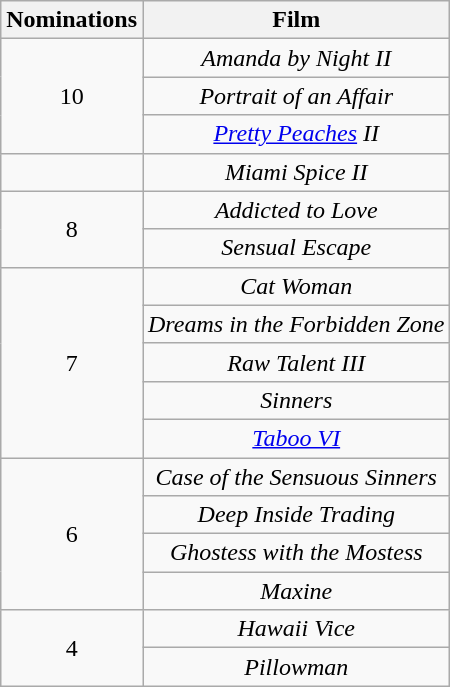<table class="wikitable sortable" style="text-align: center">
<tr>
<th scope="col" width="55">Nominations</th>
<th scope="col" align="center">Film</th>
</tr>
<tr>
<td rowspan=3 style="text-align:center">10</td>
<td><em>Amanda by Night II</em></td>
</tr>
<tr>
<td><em>Portrait of an Affair</em></td>
</tr>
<tr>
<td><em><a href='#'>Pretty Peaches</a> II</em></td>
</tr>
<tr>
<td></td>
<td><em>Miami Spice II</em></td>
</tr>
<tr>
<td rowspan=2 style="text-align:center">8</td>
<td><em>Addicted to Love</em></td>
</tr>
<tr>
<td><em>Sensual Escape</em></td>
</tr>
<tr>
<td rowspan=5 style="text-align:center">7</td>
<td><em>Cat Woman</em></td>
</tr>
<tr>
<td><em>Dreams in the Forbidden Zone</em></td>
</tr>
<tr>
<td><em>Raw Talent III</em></td>
</tr>
<tr>
<td><em>Sinners</em></td>
</tr>
<tr>
<td><em><a href='#'>Taboo VI</a></em></td>
</tr>
<tr>
<td rowspan=4 style="text-align:center">6</td>
<td><em>Case of the Sensuous Sinners</em></td>
</tr>
<tr>
<td><em>Deep Inside Trading</em></td>
</tr>
<tr>
<td><em>Ghostess with the Mostess</em></td>
</tr>
<tr>
<td><em>Maxine</em></td>
</tr>
<tr>
<td rowspan=2 style="text-align:center">4</td>
<td><em>Hawaii Vice</em></td>
</tr>
<tr>
<td><em>Pillowman</em></td>
</tr>
</table>
